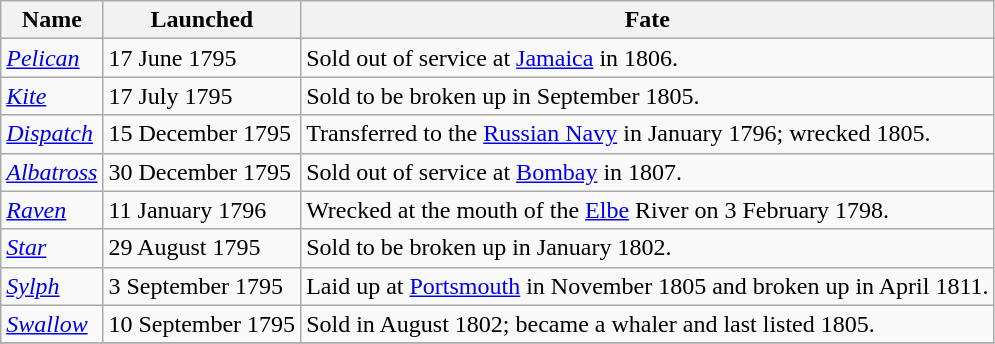<table class="wikitable" style="text-align:left">
<tr>
<th>Name</th>
<th>Launched</th>
<th>Fate</th>
</tr>
<tr>
<td><a href='#'><em>Pelican</em></a></td>
<td>17 June 1795</td>
<td>Sold out of service at <a href='#'>Jamaica</a> in 1806.</td>
</tr>
<tr>
<td><a href='#'><em>Kite</em></a></td>
<td>17 July 1795</td>
<td>Sold to be broken up in September 1805.</td>
</tr>
<tr>
<td><a href='#'><em>Dispatch</em></a></td>
<td>15 December 1795</td>
<td>Transferred to the <a href='#'>Russian Navy</a> in January 1796; wrecked 1805.</td>
</tr>
<tr>
<td><a href='#'><em>Albatross</em></a></td>
<td>30 December 1795</td>
<td>Sold out of service at <a href='#'>Bombay</a> in 1807.</td>
</tr>
<tr>
<td><a href='#'><em>Raven</em></a></td>
<td>11 January 1796</td>
<td>Wrecked at the mouth of the <a href='#'>Elbe</a> River on 3 February 1798.</td>
</tr>
<tr>
<td><a href='#'><em>Star</em></a></td>
<td>29 August 1795</td>
<td>Sold to be broken up in January 1802.</td>
</tr>
<tr>
<td><a href='#'><em>Sylph</em></a></td>
<td>3 September 1795</td>
<td>Laid up at <a href='#'>Portsmouth</a> in November 1805 and broken up in April 1811.</td>
</tr>
<tr>
<td><a href='#'><em>Swallow</em></a></td>
<td>10 September 1795</td>
<td>Sold in August 1802; became a whaler and last listed 1805.</td>
</tr>
<tr>
</tr>
</table>
